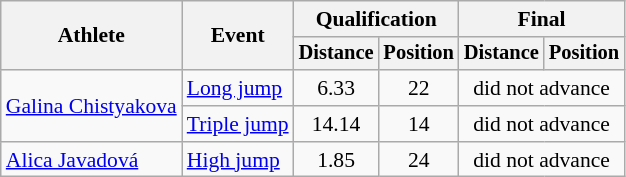<table class=wikitable style="font-size:90%">
<tr>
<th rowspan="2">Athlete</th>
<th rowspan="2">Event</th>
<th colspan="2">Qualification</th>
<th colspan="2">Final</th>
</tr>
<tr style="font-size:95%">
<th>Distance</th>
<th>Position</th>
<th>Distance</th>
<th>Position</th>
</tr>
<tr align=center>
<td align=left rowspan=2><a href='#'>Galina Chistyakova</a></td>
<td align=left><a href='#'>Long jump</a></td>
<td>6.33</td>
<td>22</td>
<td colspan=2>did not advance</td>
</tr>
<tr align=center>
<td align=left><a href='#'>Triple jump</a></td>
<td>14.14</td>
<td>14</td>
<td colspan=2>did not advance</td>
</tr>
<tr align=center>
<td align=left><a href='#'>Alica Javadová</a></td>
<td align=left><a href='#'>High jump</a></td>
<td>1.85</td>
<td>24</td>
<td colspan=2>did not advance</td>
</tr>
</table>
